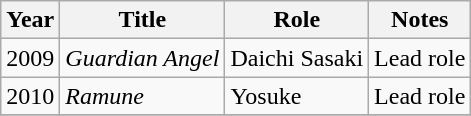<table class="wikitable sortable">
<tr>
<th>Year</th>
<th>Title</th>
<th>Role</th>
<th class="unsortable">Notes</th>
</tr>
<tr>
<td>2009</td>
<td><em>Guardian Angel</em></td>
<td>Daichi Sasaki</td>
<td>Lead role</td>
</tr>
<tr>
<td>2010</td>
<td><em>Ramune</em></td>
<td>Yosuke</td>
<td>Lead role</td>
</tr>
<tr>
</tr>
</table>
